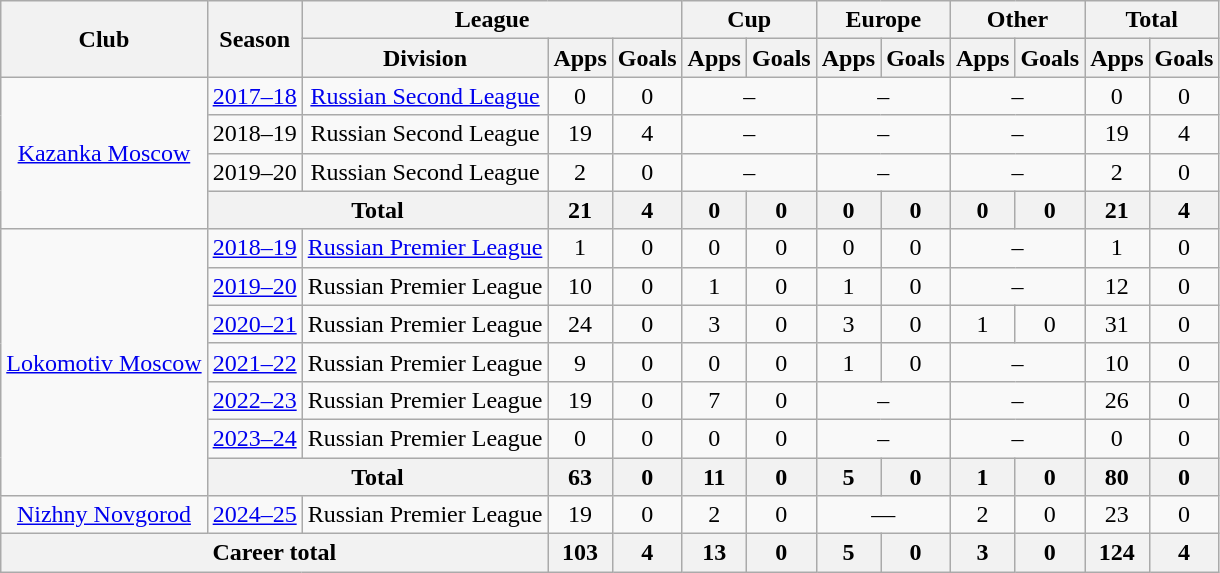<table class="wikitable" style="text-align: center;">
<tr>
<th rowspan="2">Club</th>
<th rowspan="2">Season</th>
<th colspan="3">League</th>
<th colspan="2">Cup</th>
<th colspan="2">Europe</th>
<th colspan="2">Other</th>
<th colspan="2">Total</th>
</tr>
<tr>
<th>Division</th>
<th>Apps</th>
<th>Goals</th>
<th>Apps</th>
<th>Goals</th>
<th>Apps</th>
<th>Goals</th>
<th>Apps</th>
<th>Goals</th>
<th>Apps</th>
<th>Goals</th>
</tr>
<tr>
<td rowspan="4"><a href='#'>Kazanka Moscow</a></td>
<td><a href='#'>2017–18</a></td>
<td><a href='#'>Russian Second League</a></td>
<td>0</td>
<td>0</td>
<td colspan=2>–</td>
<td colspan=2>–</td>
<td colspan=2>–</td>
<td>0</td>
<td>0</td>
</tr>
<tr>
<td>2018–19</td>
<td>Russian Second League</td>
<td>19</td>
<td>4</td>
<td colspan=2>–</td>
<td colspan=2>–</td>
<td colspan=2>–</td>
<td>19</td>
<td>4</td>
</tr>
<tr>
<td>2019–20</td>
<td>Russian Second League</td>
<td>2</td>
<td>0</td>
<td colspan=2>–</td>
<td colspan=2>–</td>
<td colspan=2>–</td>
<td>2</td>
<td>0</td>
</tr>
<tr>
<th colspan=2>Total</th>
<th>21</th>
<th>4</th>
<th>0</th>
<th>0</th>
<th>0</th>
<th>0</th>
<th>0</th>
<th>0</th>
<th>21</th>
<th>4</th>
</tr>
<tr>
<td rowspan="7"><a href='#'>Lokomotiv Moscow</a></td>
<td><a href='#'>2018–19</a></td>
<td><a href='#'>Russian Premier League</a></td>
<td>1</td>
<td>0</td>
<td>0</td>
<td>0</td>
<td>0</td>
<td>0</td>
<td colspan=2>–</td>
<td>1</td>
<td>0</td>
</tr>
<tr>
<td><a href='#'>2019–20</a></td>
<td>Russian Premier League</td>
<td>10</td>
<td>0</td>
<td>1</td>
<td>0</td>
<td>1</td>
<td>0</td>
<td colspan=2>–</td>
<td>12</td>
<td>0</td>
</tr>
<tr>
<td><a href='#'>2020–21</a></td>
<td>Russian Premier League</td>
<td>24</td>
<td>0</td>
<td>3</td>
<td>0</td>
<td>3</td>
<td>0</td>
<td>1</td>
<td>0</td>
<td>31</td>
<td>0</td>
</tr>
<tr>
<td><a href='#'>2021–22</a></td>
<td>Russian Premier League</td>
<td>9</td>
<td>0</td>
<td>0</td>
<td>0</td>
<td>1</td>
<td>0</td>
<td colspan=2>–</td>
<td>10</td>
<td>0</td>
</tr>
<tr>
<td><a href='#'>2022–23</a></td>
<td>Russian Premier League</td>
<td>19</td>
<td>0</td>
<td>7</td>
<td>0</td>
<td colspan=2>–</td>
<td colspan=2>–</td>
<td>26</td>
<td>0</td>
</tr>
<tr>
<td><a href='#'>2023–24</a></td>
<td>Russian Premier League</td>
<td>0</td>
<td>0</td>
<td>0</td>
<td>0</td>
<td colspan=2>–</td>
<td colspan=2>–</td>
<td>0</td>
<td>0</td>
</tr>
<tr>
<th colspan=2>Total</th>
<th>63</th>
<th>0</th>
<th>11</th>
<th>0</th>
<th>5</th>
<th>0</th>
<th>1</th>
<th>0</th>
<th>80</th>
<th>0</th>
</tr>
<tr>
<td><a href='#'>Nizhny Novgorod</a></td>
<td><a href='#'>2024–25</a></td>
<td>Russian Premier League</td>
<td>19</td>
<td>0</td>
<td>2</td>
<td>0</td>
<td colspan="2">—</td>
<td>2</td>
<td>0</td>
<td>23</td>
<td>0</td>
</tr>
<tr>
<th colspan="3">Career total</th>
<th>103</th>
<th>4</th>
<th>13</th>
<th>0</th>
<th>5</th>
<th>0</th>
<th>3</th>
<th>0</th>
<th>124</th>
<th>4</th>
</tr>
</table>
